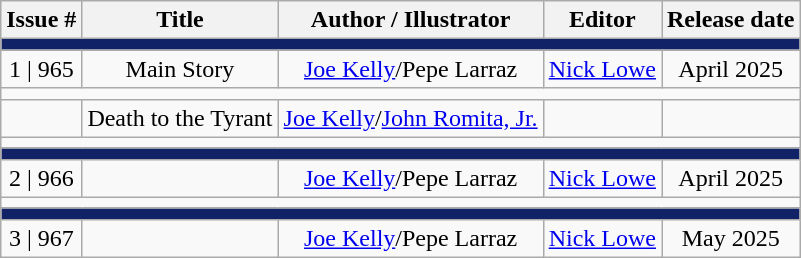<table class="wikitable">
<tr>
<th>Issue #</th>
<th>Title</th>
<th>Author / Illustrator</th>
<th>Editor</th>
<th>Release date</th>
</tr>
<tr>
<td colspan="6" bgcolor="#112266"></td>
</tr>
<tr>
<td align="center">1  |  965</td>
<td align="center">Main Story</td>
<td align="center"><a href='#'>Joe Kelly</a>/Pepe Larraz</td>
<td align="center"><a href='#'>Nick Lowe</a></td>
<td align="center">April 2025</td>
</tr>
<tr>
<td colspan="6"></td>
</tr>
<tr>
<td></td>
<td align="center">Death to the Tyrant</td>
<td align="center"><a href='#'>Joe Kelly</a>/<a href='#'>John Romita, Jr.</a></td>
<td></td>
<td></td>
</tr>
<tr>
<td colspan="6"></td>
</tr>
<tr>
<td colspan="6" bgcolor="#112266"></td>
</tr>
<tr>
<td align="center">2  |  966</td>
<td align="center"></td>
<td align="center"><a href='#'>Joe Kelly</a>/Pepe Larraz</td>
<td align="center"><a href='#'>Nick Lowe</a></td>
<td align="center">April 2025</td>
</tr>
<tr>
<td colspan="6"></td>
</tr>
<tr>
<td colspan="6" bgcolor="#112266"></td>
</tr>
<tr>
<td align="center">3  |  967</td>
<td align="center"></td>
<td align="center"><a href='#'>Joe Kelly</a>/Pepe Larraz</td>
<td align="center"><a href='#'>Nick Lowe</a></td>
<td align="center">May 2025</td>
</tr>
</table>
